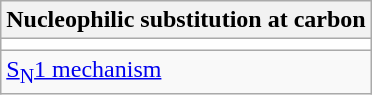<table align="center" class="wikitable">
<tr>
<th colspan="2">Nucleophilic substitution at carbon</th>
</tr>
<tr>
<td bgcolor="#FFFFFF"></td>
</tr>
<tr>
<td><a href='#'>S<sub>N</sub>1 mechanism</a></td>
</tr>
</table>
